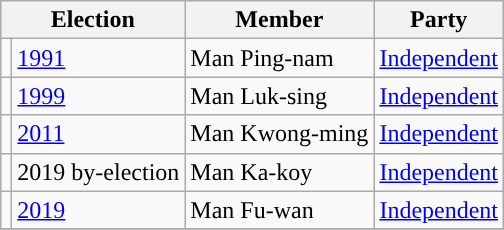<table class="wikitable">
<tr>
<th colspan="2">Election</th>
<th>Member</th>
<th>Party</th>
</tr>
<tr>
<td style="background-color: "></td>
<td><a href='#'>1991</a></td>
<td>Man Ping-nam</td>
<td><a href='#'>Independent</a></td>
</tr>
<tr>
<td style="background-color: "></td>
<td><a href='#'>1999</a></td>
<td>Man Luk-sing</td>
<td><a href='#'>Independent</a></td>
</tr>
<tr>
<td style="background-color: "></td>
<td><a href='#'>2011</a></td>
<td>Man Kwong-ming</td>
<td><a href='#'>Independent</a></td>
</tr>
<tr>
<td style="background-color: "></td>
<td>2019 by-election</td>
<td>Man Ka-koy</td>
<td><a href='#'>Independent</a></td>
</tr>
<tr>
<td style="background-color: "></td>
<td><a href='#'>2019</a></td>
<td>Man Fu-wan</td>
<td><a href='#'>Independent</a></td>
</tr>
<tr>
</tr>
</table>
